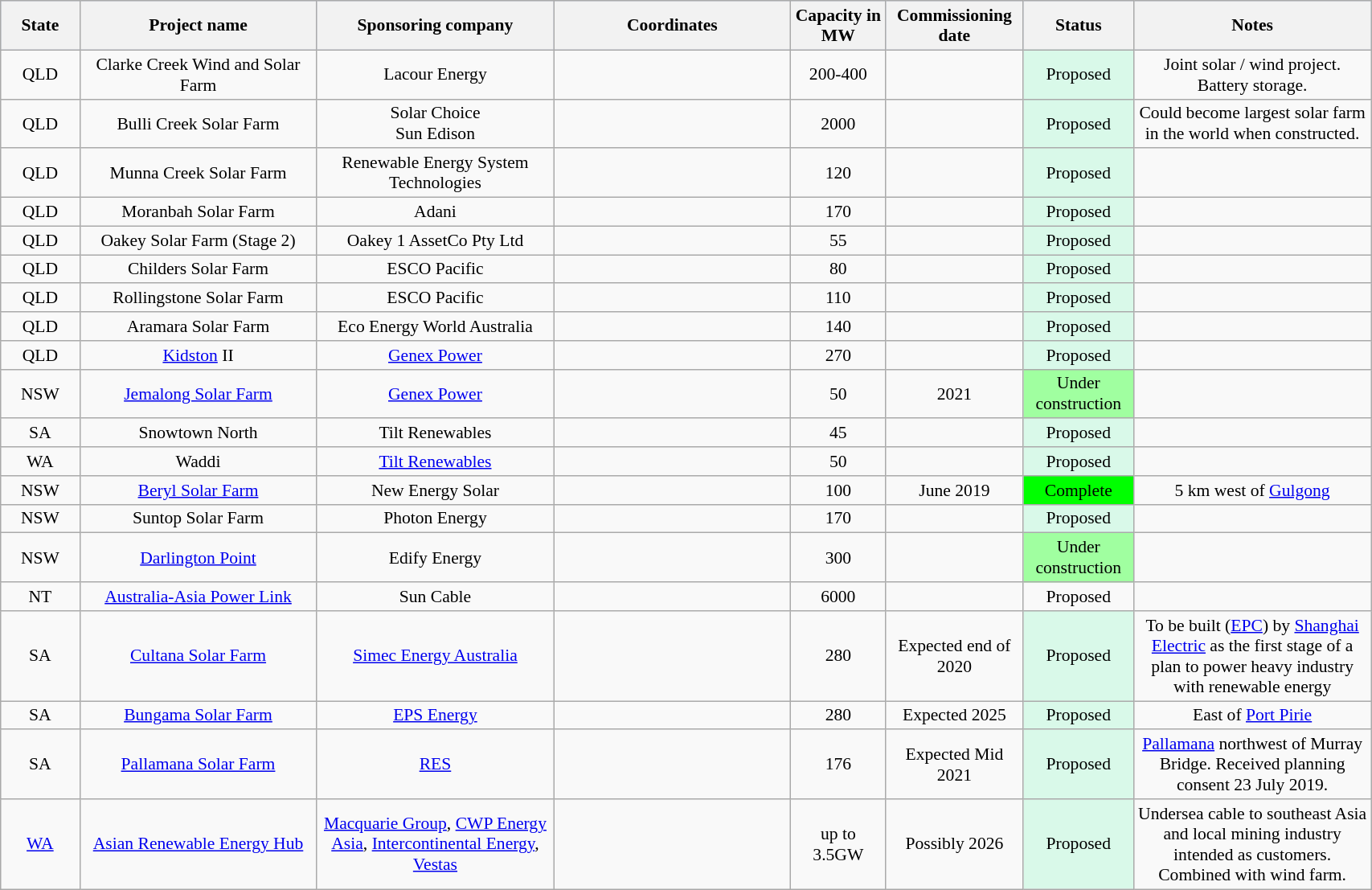<table class="wikitable sortable" style="text-align:center; font-size:90%; border-collapse:collapse;" width=90%>
<tr style="background:#C1D8FF;">
<th width=5%>State</th>
<th width=15%>Project name</th>
<th width=15%>Sponsoring company</th>
<th width=15%>Coordinates</th>
<th width=6%>Capacity in MW</th>
<th width=7%>Commissioning date</th>
<th width=7%>Status</th>
<th width=15%>Notes</th>
</tr>
<tr>
<td>QLD</td>
<td>Clarke Creek Wind and Solar Farm</td>
<td>Lacour Energy</td>
<td></td>
<td>200-400</td>
<td></td>
<td style="background:#D9F9E9;">Proposed</td>
<td>Joint solar / wind project. Battery storage.</td>
</tr>
<tr>
<td>QLD</td>
<td>Bulli Creek Solar Farm</td>
<td>Solar Choice<br>Sun Edison</td>
<td></td>
<td>2000</td>
<td></td>
<td style="background:#D9F9E9;">Proposed</td>
<td>Could become largest solar farm in the world when constructed.</td>
</tr>
<tr>
<td>QLD</td>
<td>Munna Creek Solar Farm</td>
<td>Renewable Energy System Technologies</td>
<td></td>
<td>120</td>
<td></td>
<td style="background:#D9F9E9;">Proposed</td>
<td></td>
</tr>
<tr>
<td>QLD</td>
<td>Moranbah Solar Farm</td>
<td>Adani</td>
<td></td>
<td>170</td>
<td></td>
<td style="background:#D9F9E9;">Proposed</td>
<td></td>
</tr>
<tr>
<td>QLD</td>
<td>Oakey Solar Farm (Stage 2)</td>
<td>Oakey 1 AssetCo Pty Ltd</td>
<td></td>
<td>55</td>
<td></td>
<td style="background:#D9F9E9;">Proposed</td>
<td></td>
</tr>
<tr>
<td>QLD</td>
<td>Childers Solar Farm</td>
<td>ESCO Pacific</td>
<td></td>
<td>80</td>
<td></td>
<td style="background:#D9F9E9;">Proposed</td>
<td></td>
</tr>
<tr>
<td>QLD</td>
<td>Rollingstone Solar Farm</td>
<td>ESCO Pacific</td>
<td></td>
<td>110</td>
<td></td>
<td style="background:#D9F9E9;">Proposed</td>
<td></td>
</tr>
<tr>
<td>QLD</td>
<td>Aramara Solar Farm</td>
<td>Eco Energy World Australia</td>
<td></td>
<td>140</td>
<td></td>
<td style="background:#D9F9E9;">Proposed</td>
<td></td>
</tr>
<tr>
<td>QLD</td>
<td><a href='#'>Kidston</a> II</td>
<td><a href='#'>Genex Power</a></td>
<td></td>
<td>270</td>
<td></td>
<td style="background:#D9F9E9;">Proposed</td>
<td></td>
</tr>
<tr>
<td>NSW</td>
<td><a href='#'>Jemalong Solar Farm</a></td>
<td><a href='#'>Genex Power</a></td>
<td></td>
<td>50</td>
<td>2021</td>
<td style="background:#A0FFA0;">Under construction</td>
<td></td>
</tr>
<tr>
<td>SA</td>
<td>Snowtown North</td>
<td>Tilt Renewables</td>
<td></td>
<td>45</td>
<td></td>
<td style="background:#D9F9E9;">Proposed</td>
<td></td>
</tr>
<tr>
<td>WA</td>
<td>Waddi</td>
<td><a href='#'>Tilt Renewables</a></td>
<td></td>
<td>50</td>
<td></td>
<td style="background:#D9F9E9;">Proposed</td>
<td></td>
</tr>
<tr>
<td>NSW</td>
<td><a href='#'>Beryl Solar Farm</a></td>
<td>New Energy Solar</td>
<td></td>
<td>100</td>
<td>June 2019</td>
<td style="background:#00FF00;">Complete</td>
<td>5 km west of <a href='#'>Gulgong</a></td>
</tr>
<tr>
<td>NSW</td>
<td>Suntop Solar Farm</td>
<td>Photon Energy</td>
<td></td>
<td>170</td>
<td></td>
<td style="background:#D9F9E9;">Proposed</td>
<td></td>
</tr>
<tr>
<td>NSW</td>
<td><a href='#'>Darlington Point</a></td>
<td>Edify Energy</td>
<td></td>
<td>300</td>
<td></td>
<td style="background:#A0FFA0;">Under construction</td>
<td></td>
</tr>
<tr>
<td>NT</td>
<td><a href='#'>Australia-Asia Power Link</a></td>
<td>Sun Cable</td>
<td></td>
<td>6000</td>
<td></td>
<td>Proposed</td>
<td></td>
</tr>
<tr>
<td>SA</td>
<td><a href='#'>Cultana Solar Farm</a></td>
<td><a href='#'>Simec Energy Australia</a></td>
<td></td>
<td>280</td>
<td>Expected end of 2020</td>
<td style="background:#D9F9E9;">Proposed</td>
<td>To be built (<a href='#'>EPC</a>) by <a href='#'>Shanghai Electric</a> as the first stage of a plan to power heavy industry with renewable energy</td>
</tr>
<tr>
<td>SA</td>
<td><a href='#'>Bungama Solar Farm</a></td>
<td><a href='#'>EPS Energy</a></td>
<td></td>
<td>280</td>
<td>Expected 2025</td>
<td style="background:#D9F9E9;">Proposed</td>
<td>East of <a href='#'>Port Pirie</a></td>
</tr>
<tr>
<td>SA</td>
<td><a href='#'>Pallamana Solar Farm</a></td>
<td><a href='#'>RES</a></td>
<td></td>
<td>176</td>
<td>Expected Mid 2021</td>
<td style="background:#D9F9E9;">Proposed</td>
<td><a href='#'>Pallamana</a> northwest of Murray Bridge. Received planning consent 23 July 2019.</td>
</tr>
<tr>
<td><a href='#'>WA</a></td>
<td><a href='#'>Asian Renewable Energy Hub</a></td>
<td><a href='#'>Macquarie Group</a>, <a href='#'>CWP Energy Asia</a>, <a href='#'>Intercontinental Energy</a>, <a href='#'>Vestas</a></td>
<td></td>
<td>up to 3.5GW</td>
<td>Possibly 2026</td>
<td style="background:#D9F9E9;">Proposed</td>
<td>Undersea cable to southeast Asia and local mining industry intended as customers. Combined with wind farm.</td>
</tr>
</table>
